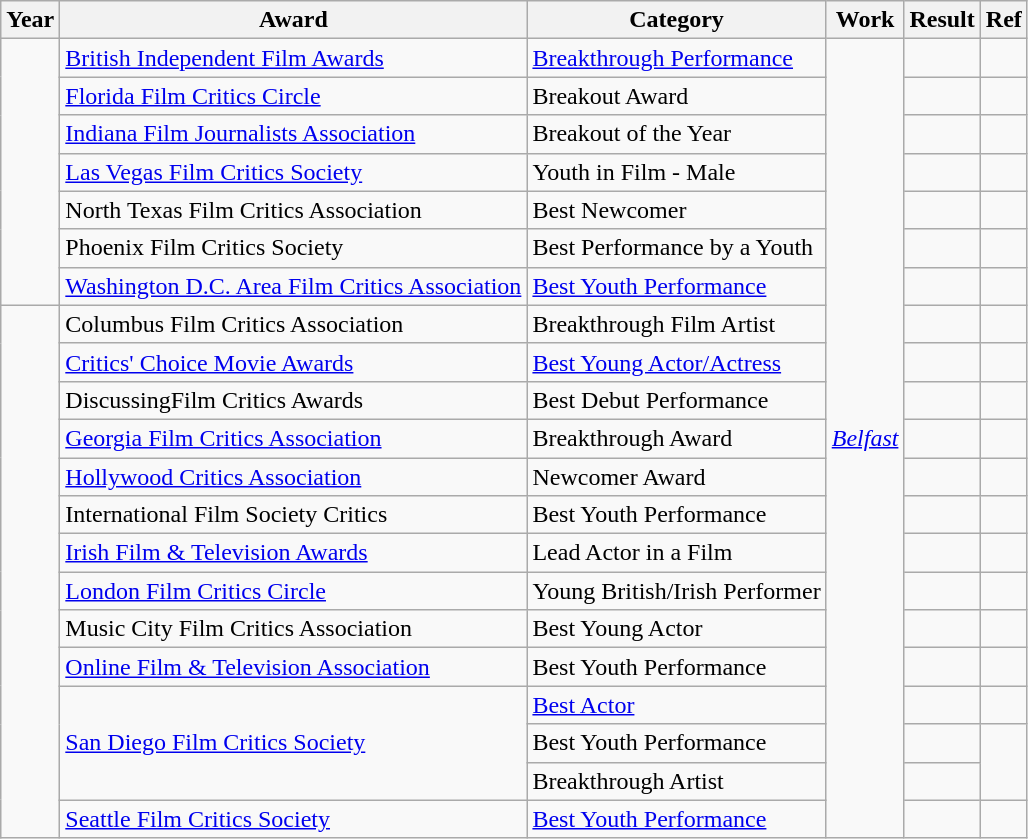<table class="wikitable plainrowheaders">
<tr>
<th>Year</th>
<th>Award</th>
<th>Category</th>
<th>Work</th>
<th>Result</th>
<th>Ref</th>
</tr>
<tr>
<td rowspan="7"></td>
<td><a href='#'>British Independent Film Awards</a></td>
<td><a href='#'>Breakthrough Performance</a></td>
<td rowspan="21"><em><a href='#'>Belfast</a></em></td>
<td></td>
<td style="text-align: center;"></td>
</tr>
<tr>
<td><a href='#'>Florida Film Critics Circle</a></td>
<td>Breakout Award</td>
<td></td>
<td style="text-align: center;"></td>
</tr>
<tr>
<td><a href='#'>Indiana Film Journalists Association</a></td>
<td>Breakout of the Year</td>
<td></td>
<td style="text-align: center;"></td>
</tr>
<tr>
<td><a href='#'>Las Vegas Film Critics Society</a></td>
<td>Youth in Film - Male</td>
<td></td>
<td style="text-align: center;"></td>
</tr>
<tr>
<td>North Texas Film Critics Association</td>
<td>Best Newcomer</td>
<td></td>
<td style="text-align: center;"></td>
</tr>
<tr>
<td>Phoenix Film Critics Society</td>
<td>Best Performance by a Youth</td>
<td></td>
<td style="text-align: center;"></td>
</tr>
<tr>
<td><a href='#'>Washington D.C. Area Film Critics Association</a></td>
<td><a href='#'>Best Youth Performance</a></td>
<td></td>
<td style="text-align: center;"></td>
</tr>
<tr>
<td rowspan="14"></td>
<td>Columbus Film Critics Association</td>
<td>Breakthrough Film Artist</td>
<td></td>
<td style="text-align: center;"></td>
</tr>
<tr>
<td><a href='#'>Critics' Choice Movie Awards</a></td>
<td><a href='#'>Best Young Actor/Actress</a></td>
<td></td>
<td style="text-align: center;"></td>
</tr>
<tr>
<td>DiscussingFilm Critics Awards</td>
<td>Best Debut Performance</td>
<td></td>
<td style="text-align: center;"></td>
</tr>
<tr>
<td><a href='#'>Georgia Film Critics Association</a></td>
<td>Breakthrough Award</td>
<td></td>
<td style="text-align: center;"></td>
</tr>
<tr>
<td><a href='#'>Hollywood Critics Association</a></td>
<td>Newcomer Award</td>
<td></td>
<td style="text-align: center;"></td>
</tr>
<tr>
<td>International Film Society Critics</td>
<td>Best Youth Performance</td>
<td></td>
<td style="text-align: center;"></td>
</tr>
<tr>
<td><a href='#'>Irish Film & Television Awards</a></td>
<td>Lead Actor in a Film</td>
<td></td>
<td style="text-align: center;"></td>
</tr>
<tr>
<td><a href='#'>London Film Critics Circle</a></td>
<td>Young British/Irish Performer</td>
<td></td>
<td style="text-align: center;"></td>
</tr>
<tr>
<td>Music City Film Critics Association</td>
<td>Best Young Actor</td>
<td></td>
<td style="text-align: center;"></td>
</tr>
<tr>
<td><a href='#'>Online Film & Television Association</a></td>
<td>Best Youth Performance</td>
<td></td>
<td style="text-align: center;"></td>
</tr>
<tr>
<td rowspan=3><a href='#'>San Diego Film Critics Society</a></td>
<td><a href='#'>Best Actor</a></td>
<td></td>
<td style="text-align:center;"></td>
</tr>
<tr>
<td>Best Youth Performance</td>
<td></td>
<td style="text-align:center;" rowspan="2"></td>
</tr>
<tr>
<td>Breakthrough Artist</td>
<td></td>
</tr>
<tr>
<td><a href='#'>Seattle Film Critics Society</a></td>
<td><a href='#'>Best Youth Performance</a></td>
<td></td>
<td style="text-align: center;"></td>
</tr>
</table>
